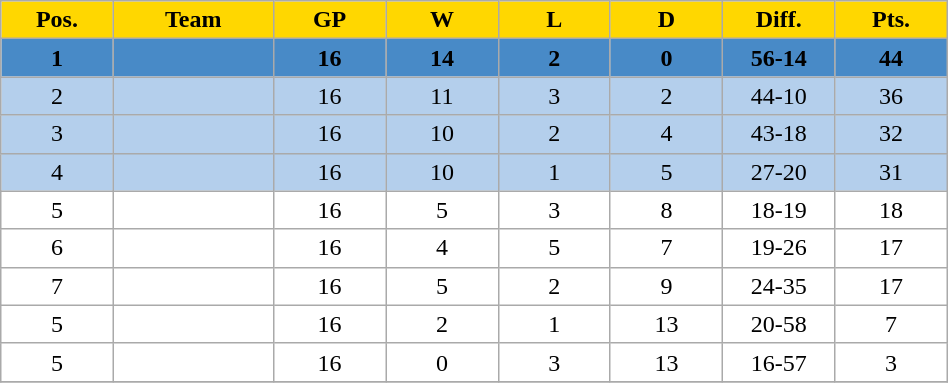<table class="sortable wikitable" style="background:white; width:50%; text-align:left">
<tr>
<th style="background:gold; width:7%">Pos.</th>
<th style="background:gold; width:10%">Team</th>
<th style="background:gold; width:7%">GP</th>
<th style="background:gold; width:7%">W</th>
<th style="background:gold; width:7%">L</th>
<th style="background:gold; width:7%">D</th>
<th style="background:gold; width:7%">Diff.</th>
<th style="background:gold; width:7%">Pts.</th>
</tr>
<tr bgcolor=#488AC7>
<td align=center><strong>1</strong></td>
<td><strong></strong></td>
<td align=center><strong>16</strong></td>
<td align=center><strong>14</strong></td>
<td align=center><strong>2</strong></td>
<td align=center><strong>0</strong></td>
<td align=center><strong>56-14</strong></td>
<td align=center><strong>44</strong></td>
</tr>
<tr bgcolor=#B4CFEC>
<td align=center>2</td>
<td></td>
<td align=center>16</td>
<td align=center>11</td>
<td align=center>3</td>
<td align=center>2</td>
<td align=center>44-10</td>
<td align=center>36</td>
</tr>
<tr bgcolor=#B4CFEC>
<td align=center>3</td>
<td></td>
<td align=center>16</td>
<td align=center>10</td>
<td align=center>2</td>
<td align=center>4</td>
<td align=center>43-18</td>
<td align=center>32</td>
</tr>
<tr bgcolor=#B4CFEC>
<td align=center>4</td>
<td></td>
<td align=center>16</td>
<td align=center>10</td>
<td align=center>1</td>
<td align=center>5</td>
<td align=center>27-20</td>
<td align=center>31</td>
</tr>
<tr>
<td align=center>5</td>
<td></td>
<td align=center>16</td>
<td align=center>5</td>
<td align=center>3</td>
<td align=center>8</td>
<td align=center>18-19</td>
<td align=center>18</td>
</tr>
<tr>
<td align=center>6</td>
<td></td>
<td align=center>16</td>
<td align=center>4</td>
<td align=center>5</td>
<td align=center>7</td>
<td align=center>19-26</td>
<td align=center>17</td>
</tr>
<tr>
<td align=center>7</td>
<td></td>
<td align=center>16</td>
<td align=center>5</td>
<td align=center>2</td>
<td align=center>9</td>
<td align=center>24-35</td>
<td align=center>17</td>
</tr>
<tr>
<td align=center>5</td>
<td></td>
<td align=center>16</td>
<td align=center>2</td>
<td align=center>1</td>
<td align=center>13</td>
<td align=center>20-58</td>
<td align=center>7</td>
</tr>
<tr>
<td align=center>5</td>
<td></td>
<td align=center>16</td>
<td align=center>0</td>
<td align=center>3</td>
<td align=center>13</td>
<td align=center>16-57</td>
<td align=center>3</td>
</tr>
<tr>
</tr>
</table>
